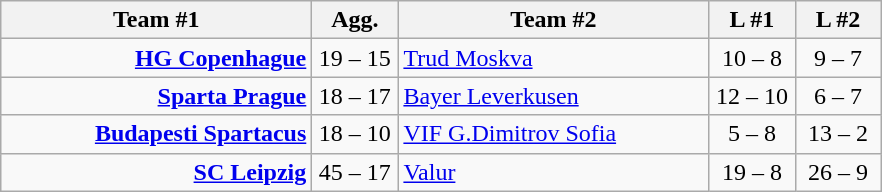<table class=wikitable style="text-align:center">
<tr>
<th width=200>Team #1</th>
<th width=50>Agg.</th>
<th width=200>Team #2</th>
<th width=50>L #1</th>
<th width=50>L #2</th>
</tr>
<tr>
<td align=right><strong><a href='#'>HG Copenhague</a></strong> </td>
<td align=center>19 – 15</td>
<td align=left> <a href='#'>Trud Moskva</a></td>
<td align=center>10 – 8</td>
<td align=center>9 – 7</td>
</tr>
<tr>
<td align=right><strong><a href='#'>Sparta Prague</a></strong> </td>
<td align=center>18 – 17</td>
<td align=left> <a href='#'>Bayer Leverkusen</a></td>
<td align=center>12 – 10</td>
<td align=center>6 – 7</td>
</tr>
<tr>
<td align=right><strong><a href='#'>Budapesti Spartacus</a></strong> </td>
<td align=center>18 – 10</td>
<td align=left> <a href='#'>VIF G.Dimitrov Sofia</a></td>
<td align=center>5 – 8</td>
<td align=center>13 – 2</td>
</tr>
<tr>
<td align=right><strong><a href='#'>SC Leipzig</a></strong> </td>
<td align=center>45 – 17</td>
<td align=left> <a href='#'>Valur</a></td>
<td align=center>19 – 8</td>
<td align=center>26 – 9</td>
</tr>
</table>
